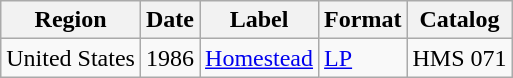<table class="wikitable">
<tr>
<th>Region</th>
<th>Date</th>
<th>Label</th>
<th>Format</th>
<th>Catalog</th>
</tr>
<tr>
<td>United States</td>
<td>1986</td>
<td><a href='#'>Homestead</a></td>
<td><a href='#'>LP</a></td>
<td>HMS 071</td>
</tr>
</table>
